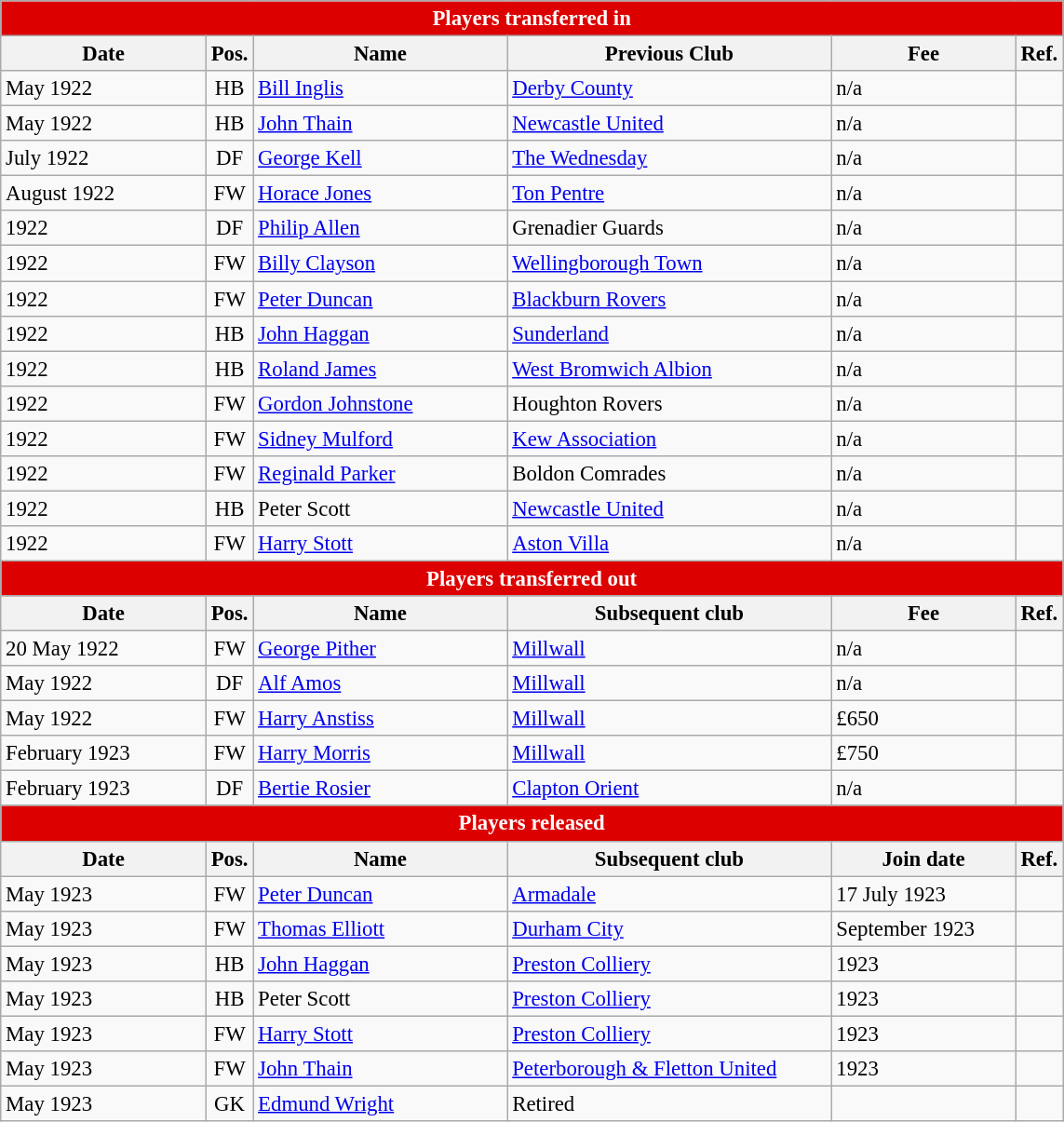<table style="font-size:95%;" class="wikitable">
<tr>
<th style="background:#d00; color:white; text-align:center;" colspan="6">Players transferred in</th>
</tr>
<tr>
<th style="width:140px;">Date</th>
<th style="width:25px;">Pos.</th>
<th style="width:175px;">Name</th>
<th style="width:225px;">Previous Club</th>
<th style="width:125px;">Fee</th>
<th style="width:25px;">Ref.</th>
</tr>
<tr>
<td>May 1922</td>
<td style="text-align:center;">HB</td>
<td> <a href='#'>Bill Inglis</a></td>
<td> <a href='#'>Derby County</a></td>
<td>n/a</td>
<td></td>
</tr>
<tr>
<td>May 1922</td>
<td style="text-align:center;">HB</td>
<td> <a href='#'>John Thain</a></td>
<td> <a href='#'>Newcastle United</a></td>
<td>n/a</td>
<td></td>
</tr>
<tr>
<td>July 1922</td>
<td style="text-align:center;">DF</td>
<td> <a href='#'>George Kell</a></td>
<td> <a href='#'>The Wednesday</a></td>
<td>n/a</td>
<td></td>
</tr>
<tr>
<td>August 1922</td>
<td style="text-align:center;">FW</td>
<td> <a href='#'>Horace Jones</a></td>
<td> <a href='#'>Ton Pentre</a></td>
<td>n/a</td>
<td></td>
</tr>
<tr>
<td>1922</td>
<td style="text-align:center;">DF</td>
<td> <a href='#'>Philip Allen</a></td>
<td> Grenadier Guards</td>
<td>n/a</td>
<td></td>
</tr>
<tr>
<td>1922</td>
<td style="text-align:center;">FW</td>
<td> <a href='#'>Billy Clayson</a></td>
<td> <a href='#'>Wellingborough Town</a></td>
<td>n/a</td>
<td></td>
</tr>
<tr>
<td>1922</td>
<td style="text-align:center;">FW</td>
<td> <a href='#'>Peter Duncan</a></td>
<td> <a href='#'>Blackburn Rovers</a></td>
<td>n/a</td>
<td></td>
</tr>
<tr>
<td>1922</td>
<td style="text-align:center;">HB</td>
<td> <a href='#'>John Haggan</a></td>
<td> <a href='#'>Sunderland</a></td>
<td>n/a</td>
<td></td>
</tr>
<tr>
<td>1922</td>
<td style="text-align:center;">HB</td>
<td> <a href='#'>Roland James</a></td>
<td> <a href='#'>West Bromwich Albion</a></td>
<td>n/a</td>
<td></td>
</tr>
<tr>
<td>1922</td>
<td style="text-align:center;">FW</td>
<td> <a href='#'>Gordon Johnstone</a></td>
<td> Houghton Rovers</td>
<td>n/a</td>
<td></td>
</tr>
<tr>
<td>1922</td>
<td style="text-align:center;">FW</td>
<td> <a href='#'>Sidney Mulford</a></td>
<td> <a href='#'>Kew Association</a></td>
<td>n/a</td>
<td></td>
</tr>
<tr>
<td>1922</td>
<td style="text-align:center;">FW</td>
<td> <a href='#'>Reginald Parker</a></td>
<td> Boldon Comrades</td>
<td>n/a</td>
<td></td>
</tr>
<tr>
<td>1922</td>
<td style="text-align:center;">HB</td>
<td> Peter Scott</td>
<td> <a href='#'>Newcastle United</a></td>
<td>n/a</td>
<td></td>
</tr>
<tr>
<td>1922</td>
<td style="text-align:center;">FW</td>
<td> <a href='#'>Harry Stott</a></td>
<td> <a href='#'>Aston Villa</a></td>
<td>n/a</td>
<td></td>
</tr>
<tr>
<th style="background:#d00; color:white; text-align:center;" colspan="6">Players transferred out</th>
</tr>
<tr>
<th>Date</th>
<th>Pos.</th>
<th>Name</th>
<th>Subsequent club</th>
<th>Fee</th>
<th>Ref.</th>
</tr>
<tr>
<td>20 May 1922</td>
<td style="text-align:center;">FW</td>
<td> <a href='#'>George Pither</a></td>
<td> <a href='#'>Millwall</a></td>
<td>n/a</td>
<td></td>
</tr>
<tr>
<td>May 1922</td>
<td style="text-align:center;">DF</td>
<td> <a href='#'>Alf Amos</a></td>
<td> <a href='#'>Millwall</a></td>
<td>n/a</td>
<td></td>
</tr>
<tr>
<td>May 1922</td>
<td style="text-align:center;">FW</td>
<td> <a href='#'>Harry Anstiss</a></td>
<td> <a href='#'>Millwall</a></td>
<td>£650</td>
<td></td>
</tr>
<tr>
<td>February 1923</td>
<td style="text-align:center;">FW</td>
<td> <a href='#'>Harry Morris</a></td>
<td> <a href='#'>Millwall</a></td>
<td>£750</td>
<td></td>
</tr>
<tr>
<td>February 1923</td>
<td style="text-align:center;">DF</td>
<td> <a href='#'>Bertie Rosier</a></td>
<td> <a href='#'>Clapton Orient</a></td>
<td>n/a</td>
<td></td>
</tr>
<tr>
<th style="background:#d00; color:white; text-align:center;" colspan="6">Players released</th>
</tr>
<tr>
<th>Date</th>
<th>Pos.</th>
<th>Name</th>
<th>Subsequent club</th>
<th>Join date</th>
<th>Ref.</th>
</tr>
<tr>
<td>May 1923</td>
<td style="text-align:center;">FW</td>
<td> <a href='#'>Peter Duncan</a></td>
<td> <a href='#'>Armadale</a></td>
<td>17 July 1923</td>
<td></td>
</tr>
<tr>
<td>May 1923</td>
<td style="text-align:center;">FW</td>
<td> <a href='#'>Thomas Elliott</a></td>
<td> <a href='#'>Durham City</a></td>
<td>September 1923</td>
<td></td>
</tr>
<tr>
<td>May 1923</td>
<td style="text-align:center;">HB</td>
<td> <a href='#'>John Haggan</a></td>
<td> <a href='#'>Preston Colliery</a></td>
<td>1923</td>
<td></td>
</tr>
<tr>
<td>May 1923</td>
<td style="text-align:center;">HB</td>
<td> Peter Scott</td>
<td> <a href='#'>Preston Colliery</a></td>
<td>1923</td>
<td></td>
</tr>
<tr>
<td>May 1923</td>
<td style="text-align:center;">FW</td>
<td> <a href='#'>Harry Stott</a></td>
<td> <a href='#'>Preston Colliery</a></td>
<td>1923</td>
<td></td>
</tr>
<tr>
<td>May 1923</td>
<td style="text-align:center;">FW</td>
<td> <a href='#'>John Thain</a></td>
<td> <a href='#'>Peterborough & Fletton United</a></td>
<td>1923</td>
<td></td>
</tr>
<tr>
<td>May 1923</td>
<td style="text-align:center;">GK</td>
<td> <a href='#'>Edmund Wright</a></td>
<td>Retired</td>
<td></td>
<td></td>
</tr>
</table>
